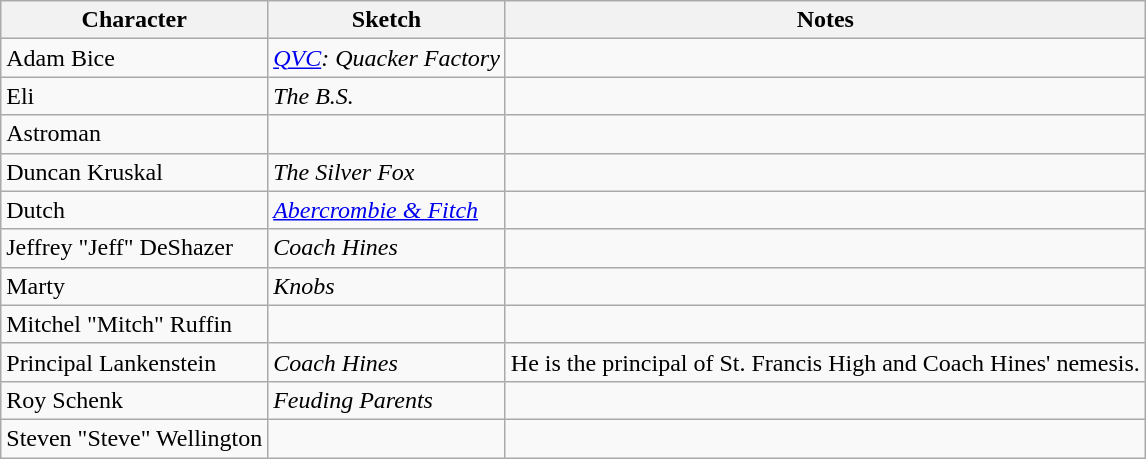<table class="wikitable sortable">
<tr>
<th>Character</th>
<th>Sketch</th>
<th>Notes</th>
</tr>
<tr>
<td>Adam Bice</td>
<td><em><a href='#'>QVC</a>: Quacker Factory</em></td>
<td></td>
</tr>
<tr>
<td>Eli</td>
<td><em>The B.S.</em></td>
<td></td>
</tr>
<tr>
<td>Astroman</td>
<td></td>
<td></td>
</tr>
<tr>
<td>Duncan Kruskal</td>
<td><em>The Silver Fox</em></td>
<td></td>
</tr>
<tr>
<td>Dutch</td>
<td><em><a href='#'>Abercrombie & Fitch</a></em></td>
<td></td>
</tr>
<tr>
<td>Jeffrey "Jeff" DeShazer</td>
<td><em>Coach Hines</em></td>
<td></td>
</tr>
<tr>
<td>Marty</td>
<td><em>Knobs</em></td>
<td></td>
</tr>
<tr>
<td>Mitchel "Mitch" Ruffin</td>
<td></td>
<td></td>
</tr>
<tr>
<td>Principal Lankenstein</td>
<td><em>Coach Hines</em></td>
<td>He is the principal of St. Francis High and Coach Hines' nemesis.</td>
</tr>
<tr>
<td>Roy Schenk</td>
<td><em>Feuding Parents</em></td>
<td></td>
</tr>
<tr>
<td>Steven "Steve" Wellington</td>
<td></td>
<td></td>
</tr>
</table>
